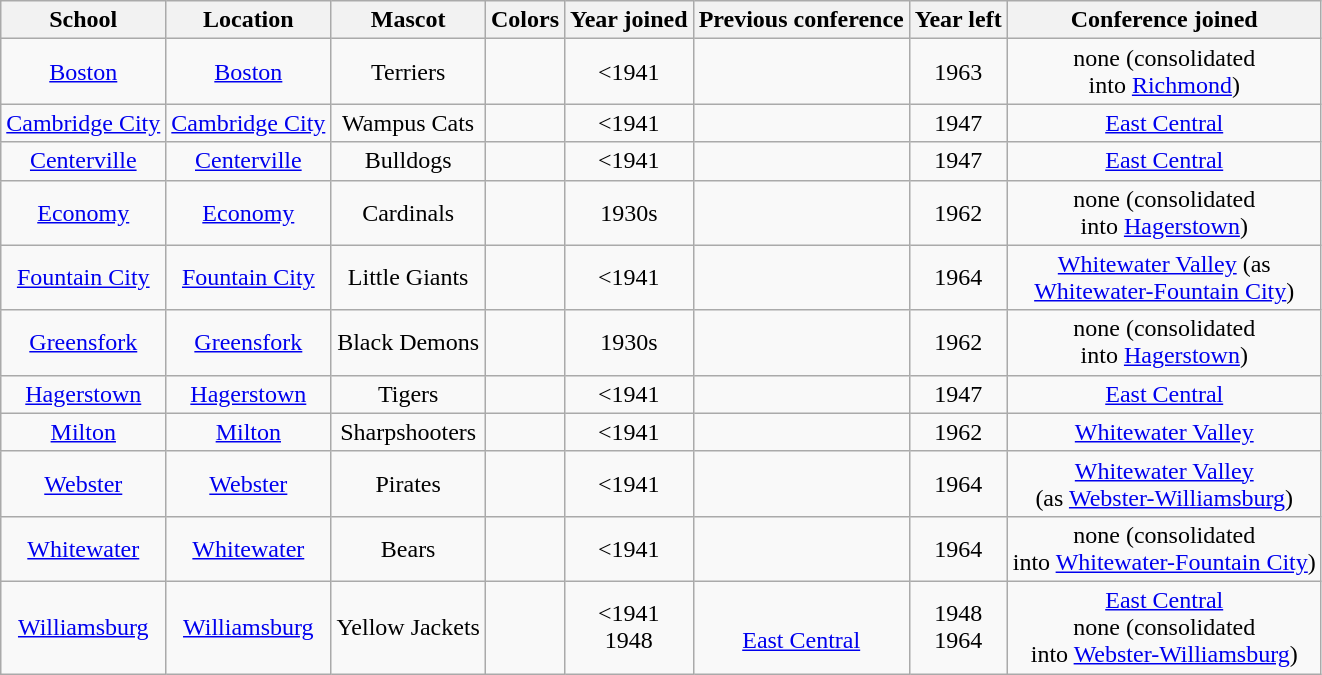<table class="wikitable" style="text-align:center;">
<tr>
<th>School</th>
<th>Location</th>
<th>Mascot</th>
<th>Colors</th>
<th>Year joined</th>
<th>Previous conference</th>
<th>Year left</th>
<th>Conference joined</th>
</tr>
<tr>
<td><a href='#'>Boston</a></td>
<td><a href='#'>Boston</a></td>
<td>Terriers</td>
<td> </td>
<td><1941</td>
<td></td>
<td>1963</td>
<td>none (consolidated<br>into <a href='#'>Richmond</a>)</td>
</tr>
<tr>
<td><a href='#'>Cambridge City</a></td>
<td><a href='#'>Cambridge City</a></td>
<td>Wampus Cats</td>
<td> </td>
<td><1941</td>
<td></td>
<td>1947</td>
<td><a href='#'>East Central</a></td>
</tr>
<tr>
<td><a href='#'>Centerville</a></td>
<td><a href='#'>Centerville</a></td>
<td>Bulldogs</td>
<td> </td>
<td><1941</td>
<td></td>
<td>1947</td>
<td><a href='#'>East Central</a></td>
</tr>
<tr>
<td><a href='#'>Economy</a></td>
<td><a href='#'>Economy</a></td>
<td>Cardinals</td>
<td> </td>
<td>1930s</td>
<td></td>
<td>1962</td>
<td>none (consolidated<br>into <a href='#'>Hagerstown</a>)</td>
</tr>
<tr>
<td><a href='#'>Fountain City</a></td>
<td><a href='#'>Fountain City</a></td>
<td>Little Giants</td>
<td> </td>
<td><1941</td>
<td></td>
<td>1964</td>
<td><a href='#'>Whitewater Valley</a> (as<br><a href='#'>Whitewater-Fountain City</a>)</td>
</tr>
<tr>
<td><a href='#'>Greensfork</a></td>
<td><a href='#'>Greensfork</a></td>
<td>Black Demons</td>
<td> </td>
<td>1930s</td>
<td></td>
<td>1962</td>
<td>none (consolidated<br>into <a href='#'>Hagerstown</a>)</td>
</tr>
<tr>
<td><a href='#'>Hagerstown</a></td>
<td><a href='#'>Hagerstown</a></td>
<td>Tigers</td>
<td> </td>
<td><1941</td>
<td></td>
<td>1947</td>
<td><a href='#'>East Central</a></td>
</tr>
<tr>
<td><a href='#'>Milton</a></td>
<td><a href='#'>Milton</a></td>
<td>Sharpshooters</td>
<td> </td>
<td><1941</td>
<td></td>
<td>1962</td>
<td><a href='#'>Whitewater Valley</a></td>
</tr>
<tr>
<td><a href='#'>Webster</a></td>
<td><a href='#'>Webster</a></td>
<td>Pirates</td>
<td> </td>
<td><1941</td>
<td></td>
<td>1964</td>
<td><a href='#'>Whitewater Valley</a><br>(as <a href='#'>Webster-Williamsburg</a>)</td>
</tr>
<tr>
<td><a href='#'>Whitewater</a></td>
<td><a href='#'>Whitewater</a></td>
<td>Bears</td>
<td> </td>
<td><1941</td>
<td></td>
<td>1964</td>
<td>none (consolidated<br>into <a href='#'>Whitewater-Fountain City</a>)</td>
</tr>
<tr>
<td><a href='#'>Williamsburg</a></td>
<td><a href='#'>Williamsburg</a></td>
<td>Yellow Jackets</td>
<td> </td>
<td><1941<br>1948</td>
<td><br><a href='#'>East Central</a></td>
<td>1948<br>1964</td>
<td><a href='#'>East Central</a><br>none (consolidated<br>into <a href='#'>Webster-Williamsburg</a>)</td>
</tr>
</table>
